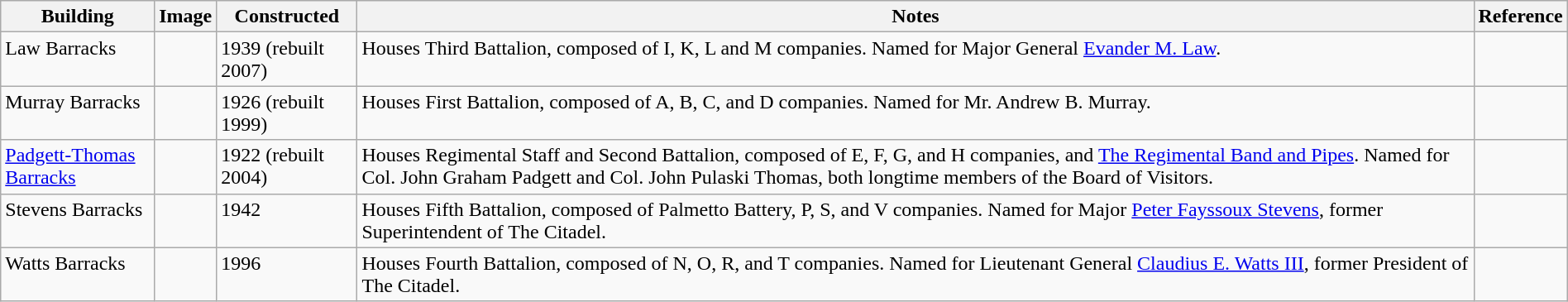<table class="wikitable sortable" style="width:100%">
<tr>
<th style="width:*;">Building</th>
<th style="width:*;" class="unsortable">Image</th>
<th style="width:*;">Constructed</th>
<th style="width:*;" class="unsortable">Notes</th>
<th style="width:*;" class="unsortable">Reference</th>
</tr>
<tr valign="top">
<td>Law Barracks</td>
<td></td>
<td>1939 (rebuilt 2007)</td>
<td>Houses Third Battalion, composed of I, K, L and M companies.  Named for Major General <a href='#'>Evander M. Law</a>.</td>
<td></td>
</tr>
<tr valign="top">
<td>Murray Barracks</td>
<td></td>
<td>1926 (rebuilt 1999)</td>
<td>Houses First Battalion, composed of A, B, C, and D companies. Named for Mr. Andrew B. Murray.</td>
<td></td>
</tr>
<tr valign="top">
<td><a href='#'>Padgett-Thomas Barracks</a></td>
<td></td>
<td>1922 (rebuilt 2004)</td>
<td>Houses Regimental Staff and Second Battalion, composed of E, F, G, and H companies, and <a href='#'>The Regimental Band and Pipes</a>. Named for Col. John Graham Padgett and Col. John Pulaski Thomas, both longtime members of the Board of Visitors.</td>
<td></td>
</tr>
<tr valign="top">
<td>Stevens Barracks</td>
<td></td>
<td>1942</td>
<td>Houses Fifth Battalion, composed of Palmetto Battery, P, S, and V companies. Named for Major <a href='#'>Peter Fayssoux Stevens</a>, former Superintendent of The Citadel.</td>
<td></td>
</tr>
<tr valign="top">
<td>Watts Barracks</td>
<td></td>
<td>1996</td>
<td>Houses Fourth Battalion, composed of N, O, R, and T companies.  Named for Lieutenant General <a href='#'>Claudius E. Watts III</a>, former President of The Citadel.</td>
<td></td>
</tr>
</table>
